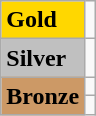<table class="wikitable">
<tr>
<td bgcolor="gold"><strong>Gold</strong></td>
<td></td>
</tr>
<tr>
<td bgcolor="silver"><strong>Silver</strong></td>
<td></td>
</tr>
<tr>
<td rowspan="2" bgcolor="#cc9966"><strong>Bronze</strong></td>
<td></td>
</tr>
<tr>
<td></td>
</tr>
</table>
